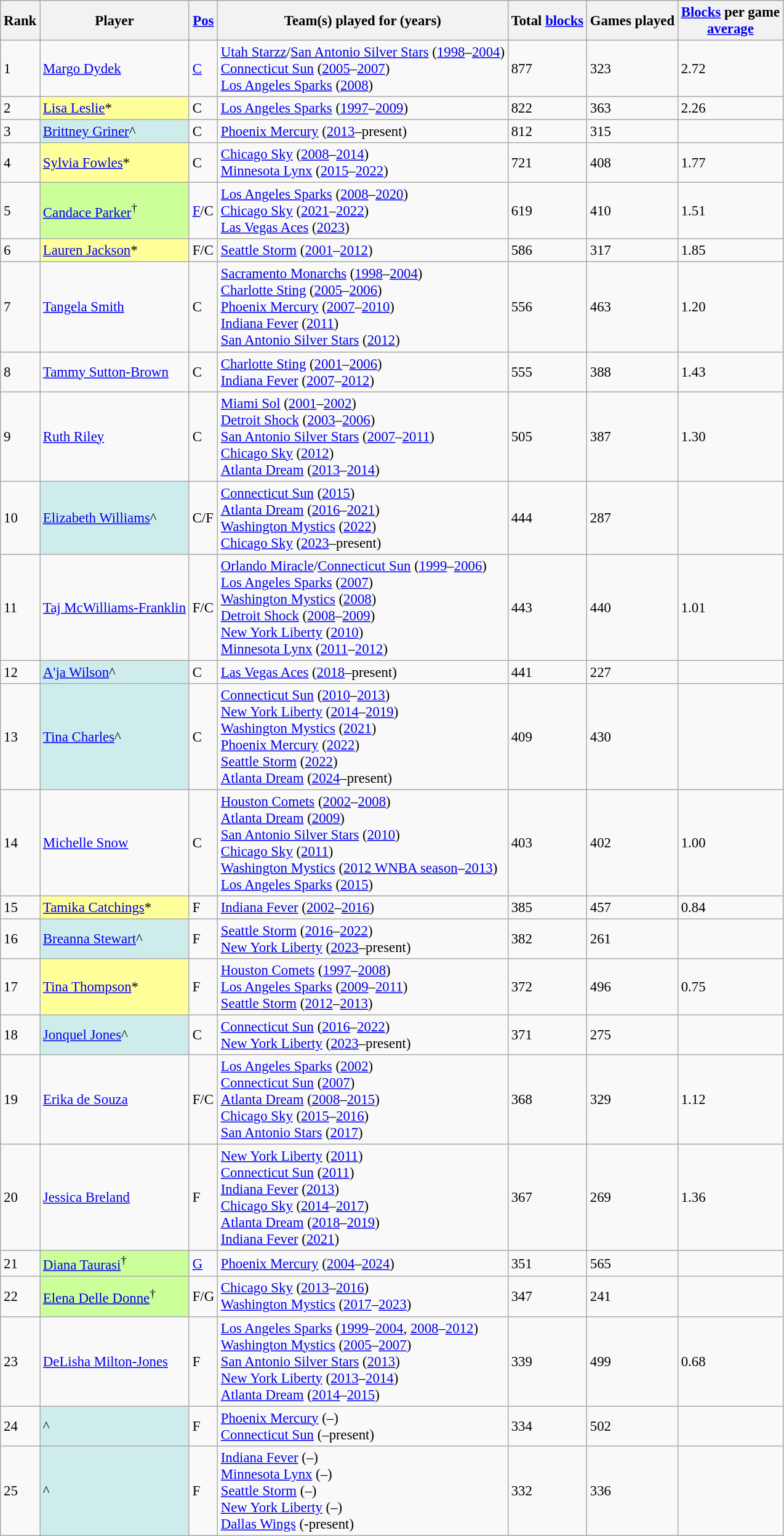<table class="wikitable sortable" style="font-size: 95%;">
<tr>
<th>Rank</th>
<th>Player</th>
<th><a href='#'>Pos</a></th>
<th class="unsortable">Team(s) played for (years)</th>
<th>Total <a href='#'>blocks</a></th>
<th>Games played</th>
<th data-sort-type=number><a href='#'>Blocks</a> per game<br><a href='#'>average</a></th>
</tr>
<tr>
<td>1</td>
<td><a href='#'>Margo Dydek</a></td>
<td><a href='#'>C</a></td>
<td><a href='#'>Utah Starzz</a>/<a href='#'>San Antonio Silver Stars</a> (<a href='#'>1998</a>–<a href='#'>2004</a>)<br><a href='#'>Connecticut Sun</a> (<a href='#'>2005</a>–<a href='#'>2007</a>)<br><a href='#'>Los Angeles Sparks</a> (<a href='#'>2008</a>)</td>
<td>877</td>
<td>323</td>
<td>2.72</td>
</tr>
<tr>
<td>2</td>
<td style="background:#FFFF99;"><a href='#'>Lisa Leslie</a>*</td>
<td>C</td>
<td><a href='#'>Los Angeles Sparks</a> (<a href='#'>1997</a>–<a href='#'>2009</a>)</td>
<td>822</td>
<td>363</td>
<td>2.26</td>
</tr>
<tr>
<td>3</td>
<td style="background:#CFECEC;"><a href='#'>Brittney Griner</a>^</td>
<td>C</td>
<td><a href='#'>Phoenix Mercury</a> (<a href='#'>2013</a>–present)</td>
<td>812</td>
<td>315</td>
<td></td>
</tr>
<tr>
<td>4</td>
<td style="background:#FFFF99;"><a href='#'>Sylvia Fowles</a>*</td>
<td>C</td>
<td><a href='#'>Chicago Sky</a> (<a href='#'>2008</a>–<a href='#'>2014</a>)<br><a href='#'>Minnesota Lynx</a> (<a href='#'>2015</a>–<a href='#'>2022</a>)</td>
<td>721</td>
<td>408</td>
<td>1.77</td>
</tr>
<tr>
<td>5</td>
<td style="background:#CCFF99;"><a href='#'>Candace Parker</a><sup>†</sup></td>
<td><a href='#'>F</a>/C</td>
<td><a href='#'>Los Angeles Sparks</a> (<a href='#'>2008</a>–<a href='#'>2020</a>)<br><a href='#'>Chicago Sky</a> (<a href='#'>2021</a>–<a href='#'>2022</a>)<br><a href='#'>Las Vegas Aces</a> (<a href='#'>2023</a>)</td>
<td>619</td>
<td>410</td>
<td>1.51</td>
</tr>
<tr>
<td>6</td>
<td style="background:#FFFF99;"><a href='#'>Lauren Jackson</a>*</td>
<td>F/C</td>
<td><a href='#'>Seattle Storm</a> (<a href='#'>2001</a>–<a href='#'>2012</a>)</td>
<td>586</td>
<td>317</td>
<td>1.85</td>
</tr>
<tr>
<td>7</td>
<td><a href='#'>Tangela Smith</a></td>
<td>C</td>
<td><a href='#'>Sacramento Monarchs</a> (<a href='#'>1998</a>–<a href='#'>2004</a>)<br><a href='#'>Charlotte Sting</a> (<a href='#'>2005</a>–<a href='#'>2006</a>)<br><a href='#'>Phoenix Mercury</a> (<a href='#'>2007</a>–<a href='#'>2010</a>)<br><a href='#'>Indiana Fever</a> (<a href='#'>2011</a>)<br><a href='#'>San Antonio Silver Stars</a> (<a href='#'>2012</a>)</td>
<td>556</td>
<td>463</td>
<td>1.20</td>
</tr>
<tr>
<td>8</td>
<td><a href='#'>Tammy Sutton-Brown</a></td>
<td>C</td>
<td><a href='#'>Charlotte Sting</a> (<a href='#'>2001</a>–<a href='#'>2006</a>)<br><a href='#'>Indiana Fever</a> (<a href='#'>2007</a>–<a href='#'>2012</a>)</td>
<td>555</td>
<td>388</td>
<td>1.43</td>
</tr>
<tr>
<td>9</td>
<td><a href='#'>Ruth Riley</a></td>
<td>C</td>
<td><a href='#'>Miami Sol</a> (<a href='#'>2001</a>–<a href='#'>2002</a>)<br><a href='#'>Detroit Shock</a> (<a href='#'>2003</a>–<a href='#'>2006</a>)<br><a href='#'>San Antonio Silver Stars</a> (<a href='#'>2007</a>–<a href='#'>2011</a>)<br><a href='#'>Chicago Sky</a> (<a href='#'>2012</a>)<br><a href='#'>Atlanta Dream</a> (<a href='#'>2013</a>–<a href='#'>2014</a>)</td>
<td>505</td>
<td>387</td>
<td>1.30</td>
</tr>
<tr>
<td>10</td>
<td style="background:#CFECEC;"><a href='#'>Elizabeth Williams</a>^</td>
<td>C/F</td>
<td><a href='#'>Connecticut Sun</a> (<a href='#'>2015</a>)<br><a href='#'>Atlanta Dream</a> (<a href='#'>2016</a>–<a href='#'>2021</a>)<br><a href='#'>Washington Mystics</a> (<a href='#'>2022</a>)<br><a href='#'>Chicago Sky</a> (<a href='#'>2023</a>–present)</td>
<td>444</td>
<td>287</td>
<td></td>
</tr>
<tr>
<td>11</td>
<td><a href='#'>Taj McWilliams-Franklin</a></td>
<td>F/C</td>
<td><a href='#'>Orlando Miracle</a>/<a href='#'>Connecticut Sun</a> (<a href='#'>1999</a>–<a href='#'>2006</a>)<br><a href='#'>Los Angeles Sparks</a> (<a href='#'>2007</a>)<br><a href='#'>Washington Mystics</a> (<a href='#'>2008</a>)<br><a href='#'>Detroit Shock</a> (<a href='#'>2008</a>–<a href='#'>2009</a>)<br><a href='#'>New York Liberty</a> (<a href='#'>2010</a>)<br><a href='#'>Minnesota Lynx</a> (<a href='#'>2011</a>–<a href='#'>2012</a>)</td>
<td>443</td>
<td>440</td>
<td>1.01</td>
</tr>
<tr>
<td>12</td>
<td style="background:#CFECEC;"><a href='#'>A'ja Wilson</a>^</td>
<td>C</td>
<td><a href='#'>Las Vegas Aces</a> (<a href='#'>2018</a>–present)</td>
<td>441</td>
<td>227</td>
<td></td>
</tr>
<tr>
<td>13</td>
<td style="background:#CFECEC;"><a href='#'>Tina Charles</a>^</td>
<td>C</td>
<td><a href='#'>Connecticut Sun</a> (<a href='#'>2010</a>–<a href='#'>2013</a>)<br><a href='#'>New York Liberty</a> (<a href='#'>2014</a>–<a href='#'>2019</a>)<br><a href='#'>Washington Mystics</a> (<a href='#'>2021</a>)<br><a href='#'>Phoenix Mercury</a> (<a href='#'>2022</a>)<br><a href='#'>Seattle Storm</a> (<a href='#'>2022</a>)<br><a href='#'>Atlanta Dream</a> (<a href='#'>2024</a>–present)</td>
<td>409</td>
<td>430</td>
<td></td>
</tr>
<tr>
<td>14</td>
<td><a href='#'>Michelle Snow</a></td>
<td>C</td>
<td><a href='#'>Houston Comets</a> (<a href='#'>2002</a>–<a href='#'>2008</a>)<br><a href='#'>Atlanta Dream</a> (<a href='#'>2009</a>)<br><a href='#'>San Antonio Silver Stars</a> (<a href='#'>2010</a>)<br><a href='#'>Chicago Sky</a> (<a href='#'>2011</a>)<br><a href='#'>Washington Mystics</a> (<a href='#'>2012 WNBA season</a>–<a href='#'>2013</a>)<br><a href='#'>Los Angeles Sparks</a> (<a href='#'>2015</a>)</td>
<td>403</td>
<td>402</td>
<td>1.00</td>
</tr>
<tr>
<td>15</td>
<td style="background:#FFFF99;"><a href='#'>Tamika Catchings</a>*</td>
<td>F</td>
<td><a href='#'>Indiana Fever</a> (<a href='#'>2002</a>–<a href='#'>2016</a>)</td>
<td>385</td>
<td>457</td>
<td>0.84</td>
</tr>
<tr>
<td>16</td>
<td style="background:#CFECEC;"><a href='#'>Breanna Stewart</a>^</td>
<td>F</td>
<td><a href='#'>Seattle Storm</a> (<a href='#'>2016</a>–<a href='#'>2022</a>)<br><a href='#'>New York Liberty</a> (<a href='#'>2023</a>–present)</td>
<td>382</td>
<td>261</td>
<td></td>
</tr>
<tr>
<td>17</td>
<td style="background:#FFFF99;"><a href='#'>Tina Thompson</a>*</td>
<td>F</td>
<td><a href='#'>Houston Comets</a> (<a href='#'>1997</a>–<a href='#'>2008</a>)<br><a href='#'>Los Angeles Sparks</a> (<a href='#'>2009</a>–<a href='#'>2011</a>)<br><a href='#'>Seattle Storm</a> (<a href='#'>2012</a>–<a href='#'>2013</a>)</td>
<td>372</td>
<td>496</td>
<td>0.75</td>
</tr>
<tr>
<td>18</td>
<td style="background:#CFECEC;"><a href='#'>Jonquel Jones</a>^</td>
<td>C</td>
<td><a href='#'>Connecticut Sun</a> (<a href='#'>2016</a>–<a href='#'>2022</a>)<br><a href='#'>New York Liberty</a> (<a href='#'>2023</a>–present)</td>
<td>371</td>
<td>275</td>
<td></td>
</tr>
<tr>
<td>19</td>
<td><a href='#'>Erika de Souza</a></td>
<td>F/C</td>
<td><a href='#'>Los Angeles Sparks</a> (<a href='#'>2002</a>)<br><a href='#'>Connecticut Sun</a> (<a href='#'>2007</a>)<br><a href='#'>Atlanta Dream</a> (<a href='#'>2008</a>–<a href='#'>2015</a>)<br><a href='#'>Chicago Sky</a> (<a href='#'>2015</a>–<a href='#'>2016</a>)<br><a href='#'>San Antonio Stars</a> (<a href='#'>2017</a>)</td>
<td>368</td>
<td>329</td>
<td>1.12</td>
</tr>
<tr>
<td>20</td>
<td><a href='#'>Jessica Breland</a></td>
<td>F</td>
<td><a href='#'>New York Liberty</a> (<a href='#'>2011</a>)<br><a href='#'>Connecticut Sun</a> (<a href='#'>2011</a>)<br><a href='#'>Indiana Fever</a> (<a href='#'>2013</a>)<br><a href='#'>Chicago Sky</a> (<a href='#'>2014</a>–<a href='#'>2017</a>)<br><a href='#'>Atlanta Dream</a> (<a href='#'>2018</a>–<a href='#'>2019</a>)<br><a href='#'>Indiana Fever</a> (<a href='#'>2021</a>)</td>
<td>367</td>
<td>269</td>
<td>1.36</td>
</tr>
<tr>
<td>21</td>
<td style="background:#CCFF99;"><a href='#'>Diana Taurasi</a><sup>†</sup></td>
<td><a href='#'>G</a></td>
<td><a href='#'>Phoenix Mercury</a> (<a href='#'>2004</a>–<a href='#'>2024</a>)</td>
<td>351</td>
<td>565</td>
<td></td>
</tr>
<tr>
<td>22</td>
<td style="background:#CCFF99;"><a href='#'>Elena Delle Donne</a><sup>†</sup></td>
<td>F/G</td>
<td><a href='#'>Chicago Sky</a> (<a href='#'>2013</a>–<a href='#'>2016</a>)<br><a href='#'>Washington Mystics</a> (<a href='#'>2017</a>–<a href='#'>2023</a>)</td>
<td>347</td>
<td>241</td>
<td></td>
</tr>
<tr>
<td>23</td>
<td><a href='#'>DeLisha Milton-Jones</a></td>
<td>F</td>
<td><a href='#'>Los Angeles Sparks</a> (<a href='#'>1999</a>–<a href='#'>2004</a>, <a href='#'>2008</a>–<a href='#'>2012</a>)<br><a href='#'>Washington Mystics</a> (<a href='#'>2005</a>–<a href='#'>2007</a>)<br><a href='#'>San Antonio Silver Stars</a> (<a href='#'>2013</a>)<br><a href='#'>New York Liberty</a> (<a href='#'>2013</a>–<a href='#'>2014</a>)<br><a href='#'>Atlanta Dream</a> (<a href='#'>2014</a>–<a href='#'>2015</a>)</td>
<td>339</td>
<td>499</td>
<td>0.68</td>
</tr>
<tr>
<td>24</td>
<td bgcolor="cfecec">^</td>
<td>F</td>
<td><a href='#'>Phoenix Mercury</a> (–)<br><a href='#'>Connecticut Sun</a> (–present)</td>
<td>334</td>
<td>502</td>
<td></td>
</tr>
<tr>
<td>25</td>
<td bgcolor="cfecec">^</td>
<td>F</td>
<td><a href='#'>Indiana Fever</a> (–)<br><a href='#'>Minnesota Lynx</a> (–)<br><a href='#'>Seattle Storm</a> (–)<br><a href='#'>New York Liberty</a> (–)<br><a href='#'>Dallas Wings</a> (-present)</td>
<td>332</td>
<td>336</td>
<td></td>
</tr>
</table>
